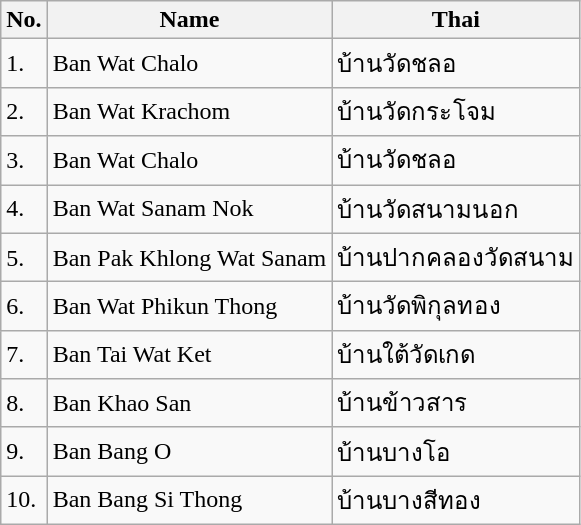<table class="wikitable sortable">
<tr>
<th>No.</th>
<th>Name</th>
<th>Thai</th>
</tr>
<tr>
<td>1.</td>
<td>Ban Wat Chalo</td>
<td>บ้านวัดชลอ</td>
</tr>
<tr>
<td>2.</td>
<td>Ban Wat Krachom</td>
<td>บ้านวัดกระโจม</td>
</tr>
<tr>
<td>3.</td>
<td>Ban Wat Chalo</td>
<td>บ้านวัดชลอ</td>
</tr>
<tr>
<td>4.</td>
<td>Ban Wat Sanam Nok</td>
<td>บ้านวัดสนามนอก</td>
</tr>
<tr>
<td>5.</td>
<td>Ban Pak Khlong Wat Sanam</td>
<td>บ้านปากคลองวัดสนาม</td>
</tr>
<tr>
<td>6.</td>
<td>Ban Wat Phikun Thong</td>
<td>บ้านวัดพิกุลทอง</td>
</tr>
<tr>
<td>7.</td>
<td>Ban Tai Wat Ket</td>
<td>บ้านใต้วัดเกด</td>
</tr>
<tr>
<td>8.</td>
<td>Ban Khao San</td>
<td>บ้านข้าวสาร</td>
</tr>
<tr>
<td>9.</td>
<td>Ban Bang O</td>
<td>บ้านบางโอ</td>
</tr>
<tr>
<td>10.</td>
<td>Ban Bang Si Thong</td>
<td>บ้านบางสีทอง</td>
</tr>
</table>
